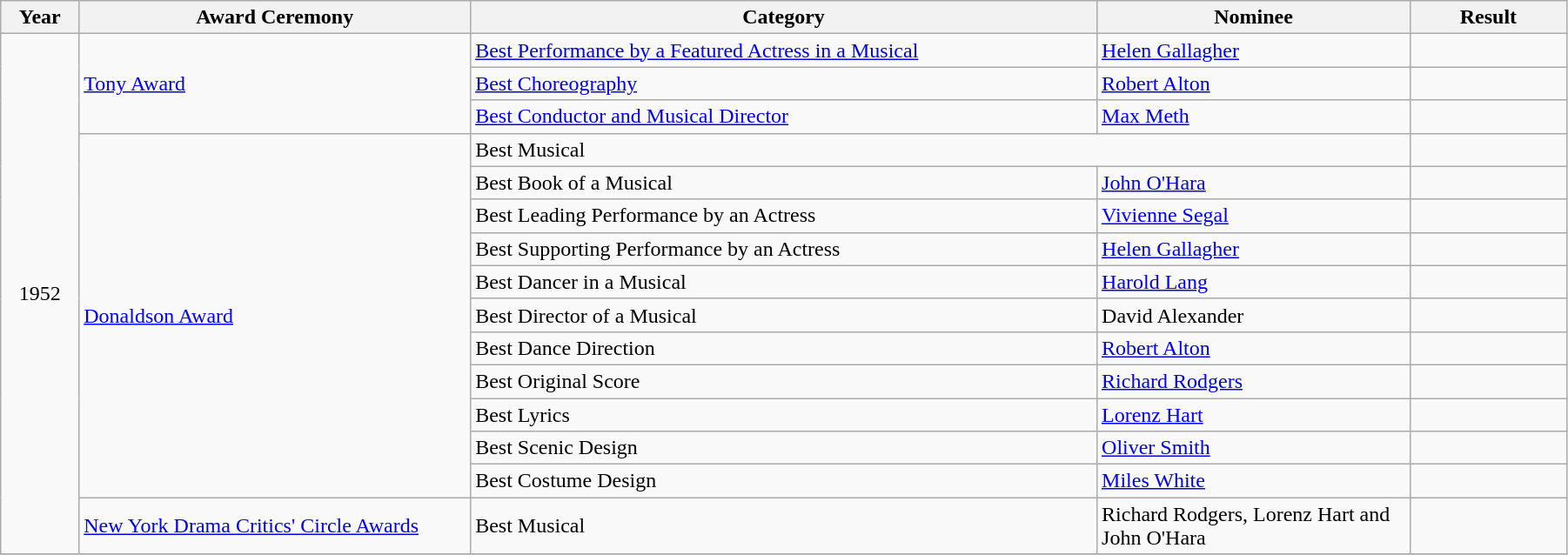<table class="wikitable" width="95%">
<tr>
<th width="5%">Year</th>
<th width="25%">Award Ceremony</th>
<th width="40%">Category</th>
<th width="20%">Nominee</th>
<th width="10%">Result</th>
</tr>
<tr>
<td rowspan="15" align="center">1952</td>
<td rowspan="3"><a href='#'>Tony Award</a></td>
<td><a href='#'>Best Performance by a Featured Actress in a Musical</a></td>
<td><a href='#'>Helen Gallagher</a></td>
<td></td>
</tr>
<tr>
<td><a href='#'>Best Choreography</a></td>
<td><a href='#'>Robert Alton</a></td>
<td></td>
</tr>
<tr>
<td><a href='#'>Best Conductor and Musical Director</a></td>
<td><a href='#'>Max Meth</a></td>
<td></td>
</tr>
<tr>
<td rowspan="11"><a href='#'>Donaldson Award</a></td>
<td colspan="2">Best Musical</td>
<td></td>
</tr>
<tr>
<td>Best Book of a Musical</td>
<td><a href='#'>John O'Hara</a></td>
<td></td>
</tr>
<tr>
<td>Best Leading Performance by an Actress</td>
<td><a href='#'>Vivienne Segal</a></td>
<td></td>
</tr>
<tr>
<td>Best Supporting Performance by an Actress</td>
<td><a href='#'>Helen Gallagher</a></td>
<td></td>
</tr>
<tr>
<td>Best Dancer in a Musical</td>
<td><a href='#'>Harold Lang</a></td>
<td></td>
</tr>
<tr>
<td>Best Director of a Musical</td>
<td>David Alexander</td>
<td></td>
</tr>
<tr>
<td>Best Dance Direction</td>
<td><a href='#'>Robert Alton</a></td>
<td></td>
</tr>
<tr>
<td>Best Original Score</td>
<td><a href='#'>Richard Rodgers</a></td>
<td></td>
</tr>
<tr>
<td>Best Lyrics</td>
<td><a href='#'>Lorenz Hart</a></td>
<td></td>
</tr>
<tr>
<td>Best Scenic Design</td>
<td><a href='#'>Oliver Smith</a></td>
<td></td>
</tr>
<tr>
<td>Best Costume Design</td>
<td><a href='#'>Miles White</a></td>
<td></td>
</tr>
<tr>
<td><a href='#'>New York Drama Critics' Circle Awards</a></td>
<td>Best Musical</td>
<td>Richard Rodgers, Lorenz Hart and John O'Hara</td>
<td></td>
</tr>
<tr>
</tr>
</table>
